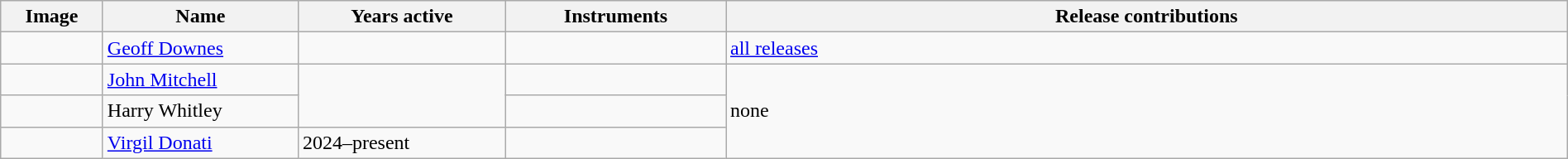<table class="wikitable" width="100%" border="1">
<tr>
<th width="75">Image</th>
<th width="150">Name</th>
<th width="160">Years active</th>
<th width="170">Instruments</th>
<th>Release contributions</th>
</tr>
<tr>
<td></td>
<td><a href='#'>Geoff Downes</a></td>
<td></td>
<td></td>
<td><a href='#'>all releases</a></td>
</tr>
<tr>
<td></td>
<td><a href='#'>John Mitchell</a></td>
<td rowspan="2"></td>
<td></td>
<td rowspan="3">none</td>
</tr>
<tr>
<td></td>
<td>Harry Whitley</td>
<td></td>
</tr>
<tr>
<td></td>
<td><a href='#'>Virgil Donati</a></td>
<td>2024–present</td>
<td></td>
</tr>
</table>
